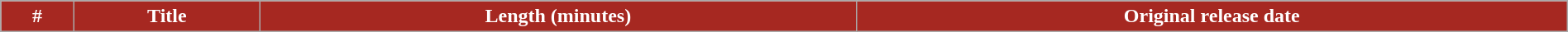<table class="wikitable plainrowheaders" style="width:100%;">
<tr style="color:white">
<th style="background-color: #A62821;">#</th>
<th style="background-color: #A62821;">Title</th>
<th style="background-color: #A62821;">Length (minutes)</th>
<th style="background-color: #A62821;">Original release date<br>












</th>
</tr>
</table>
